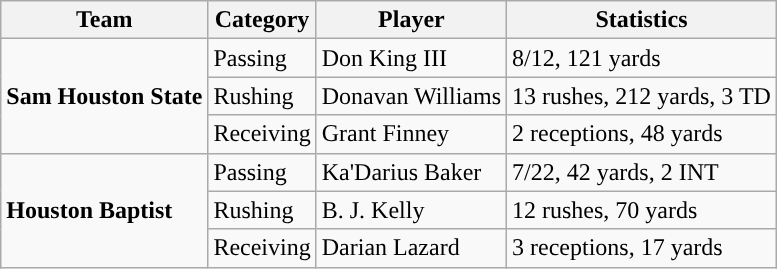<table class="wikitable" style="float: left;">
<tr>
<th>Team</th>
<th>Category</th>
<th>Player</th>
<th>Statistics</th>
</tr>
<tr>
<td rowspan=3><strong>Sam Houston State</strong></td>
<td>Passing</td>
<td>Don King III</td>
<td>8/12, 121 yards</td>
</tr>
<tr>
<td>Rushing</td>
<td>Donavan Williams</td>
<td>13 rushes, 212 yards, 3 TD</td>
</tr>
<tr>
<td>Receiving</td>
<td>Grant Finney</td>
<td>2 receptions, 48 yards</td>
</tr>
<tr>
<td rowspan=3><strong>Houston Baptist</strong></td>
<td>Passing</td>
<td>Ka'Darius Baker</td>
<td>7/22, 42 yards, 2 INT</td>
</tr>
<tr>
<td>Rushing</td>
<td>B. J. Kelly</td>
<td>12 rushes, 70 yards</td>
</tr>
<tr>
<td>Receiving</td>
<td>Darian Lazard</td>
<td>3 receptions, 17 yards</td>
</tr>
</table>
